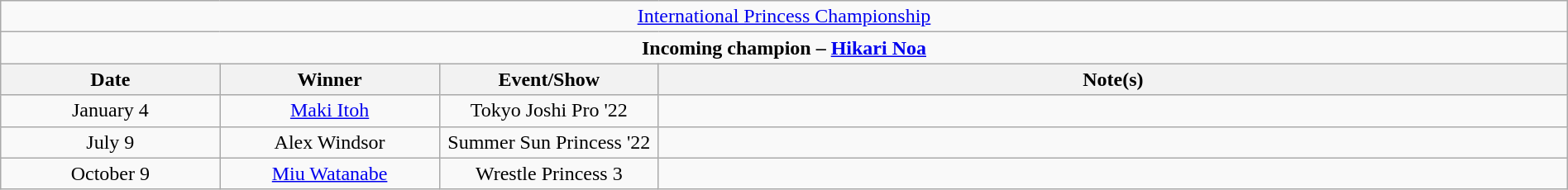<table class="wikitable" style="text-align:center; width:100%;">
<tr>
<td colspan="4" style="text-align: center;"><a href='#'>International Princess Championship</a></td>
</tr>
<tr>
<td colspan="4" style="text-align: center;"><strong>Incoming champion – <a href='#'>Hikari Noa</a></strong></td>
</tr>
<tr>
<th width=14%>Date</th>
<th width=14%>Winner</th>
<th width=14%>Event/Show</th>
<th width=58%>Note(s)</th>
</tr>
<tr>
<td>January 4</td>
<td><a href='#'>Maki Itoh</a></td>
<td>Tokyo Joshi Pro '22</td>
<td></td>
</tr>
<tr>
<td>July 9</td>
<td>Alex Windsor</td>
<td>Summer Sun Princess '22</td>
<td></td>
</tr>
<tr>
<td>October 9</td>
<td><a href='#'>Miu Watanabe</a></td>
<td>Wrestle Princess 3</td>
<td></td>
</tr>
</table>
